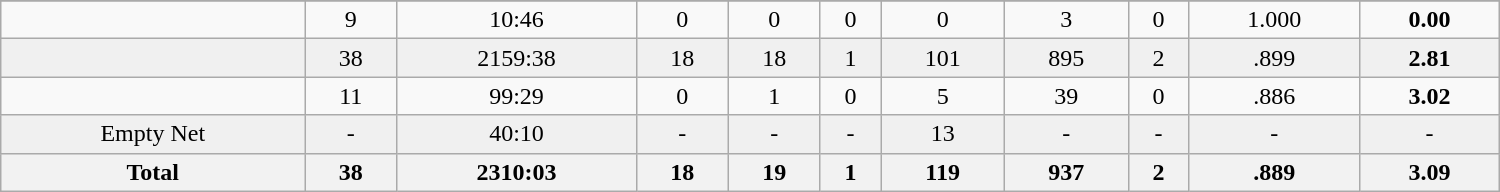<table class="wikitable sortable" width ="1000">
<tr align="center">
</tr>
<tr align="center" bgcolor="">
<td></td>
<td>9</td>
<td>10:46</td>
<td>0</td>
<td>0</td>
<td>0</td>
<td>0</td>
<td>3</td>
<td>0</td>
<td>1.000</td>
<td><strong>0.00</strong></td>
</tr>
<tr align="center" bgcolor="f0f0f0">
<td></td>
<td>38</td>
<td>2159:38</td>
<td>18</td>
<td>18</td>
<td>1</td>
<td>101</td>
<td>895</td>
<td>2</td>
<td>.899</td>
<td><strong>2.81</strong></td>
</tr>
<tr align="center" bgcolor="">
<td></td>
<td>11</td>
<td>99:29</td>
<td>0</td>
<td>1</td>
<td>0</td>
<td>5</td>
<td>39</td>
<td>0</td>
<td>.886</td>
<td><strong>3.02</strong></td>
</tr>
<tr align="center" bgcolor="f0f0f0">
<td>Empty Net</td>
<td>-</td>
<td>40:10</td>
<td>-</td>
<td>-</td>
<td>-</td>
<td>13</td>
<td>-</td>
<td>-</td>
<td>-</td>
<td>-</td>
</tr>
<tr>
<th>Total</th>
<th>38</th>
<th>2310:03</th>
<th>18</th>
<th>19</th>
<th>1</th>
<th>119</th>
<th>937</th>
<th>2</th>
<th>.889</th>
<th>3.09</th>
</tr>
</table>
